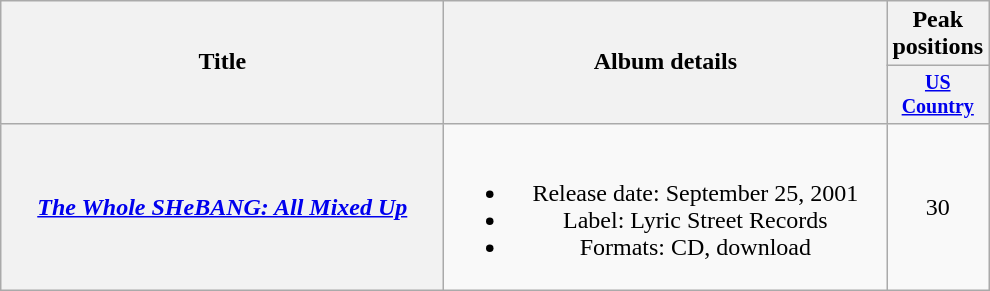<table class="wikitable plainrowheaders" style="text-align:center;">
<tr>
<th rowspan="2" style="width:18em;">Title</th>
<th rowspan="2" style="width:18em;">Album details</th>
<th>Peak positions</th>
</tr>
<tr style="font-size:smaller;">
<th width="60"><a href='#'>US Country</a><br></th>
</tr>
<tr>
<th scope="row"><em><a href='#'>The Whole SHeBANG: All Mixed Up</a></em></th>
<td><br><ul><li>Release date: September 25, 2001</li><li>Label: Lyric Street Records</li><li>Formats: CD, download</li></ul></td>
<td>30</td>
</tr>
</table>
